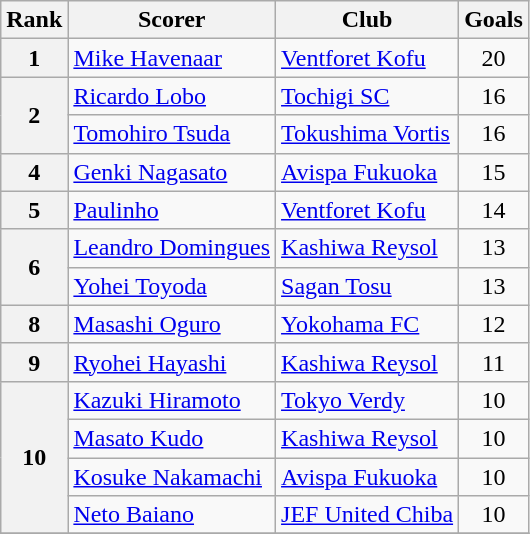<table class="wikitable">
<tr>
<th>Rank</th>
<th>Scorer</th>
<th>Club</th>
<th>Goals</th>
</tr>
<tr>
<th>1</th>
<td> <a href='#'>Mike Havenaar</a></td>
<td><a href='#'>Ventforet Kofu</a></td>
<td align=center>20</td>
</tr>
<tr>
<th rowspan=2>2</th>
<td> <a href='#'>Ricardo Lobo</a></td>
<td><a href='#'>Tochigi SC</a></td>
<td align=center>16</td>
</tr>
<tr>
<td> <a href='#'>Tomohiro Tsuda</a></td>
<td><a href='#'>Tokushima Vortis</a></td>
<td align=center>16</td>
</tr>
<tr>
<th>4</th>
<td> <a href='#'>Genki Nagasato</a></td>
<td><a href='#'>Avispa Fukuoka</a></td>
<td align=center>15</td>
</tr>
<tr>
<th>5</th>
<td> <a href='#'>Paulinho</a></td>
<td><a href='#'>Ventforet Kofu</a></td>
<td align=center>14</td>
</tr>
<tr>
<th rowspan=2>6</th>
<td> <a href='#'>Leandro Domingues</a></td>
<td><a href='#'>Kashiwa Reysol</a></td>
<td align=center>13</td>
</tr>
<tr>
<td> <a href='#'>Yohei Toyoda</a></td>
<td><a href='#'>Sagan Tosu</a></td>
<td align=center>13</td>
</tr>
<tr>
<th>8</th>
<td> <a href='#'>Masashi Oguro</a></td>
<td><a href='#'>Yokohama FC</a></td>
<td align=center>12</td>
</tr>
<tr>
<th>9</th>
<td> <a href='#'>Ryohei Hayashi</a></td>
<td><a href='#'>Kashiwa Reysol</a></td>
<td align=center>11</td>
</tr>
<tr>
<th rowspan=4>10</th>
<td> <a href='#'>Kazuki Hiramoto</a></td>
<td><a href='#'>Tokyo Verdy</a></td>
<td align=center>10</td>
</tr>
<tr>
<td> <a href='#'>Masato Kudo</a></td>
<td><a href='#'>Kashiwa Reysol</a></td>
<td align=center>10</td>
</tr>
<tr>
<td> <a href='#'>Kosuke Nakamachi</a></td>
<td><a href='#'>Avispa Fukuoka</a></td>
<td align=center>10</td>
</tr>
<tr>
<td> <a href='#'>Neto Baiano</a></td>
<td><a href='#'>JEF United Chiba</a></td>
<td align=center>10</td>
</tr>
<tr>
</tr>
</table>
